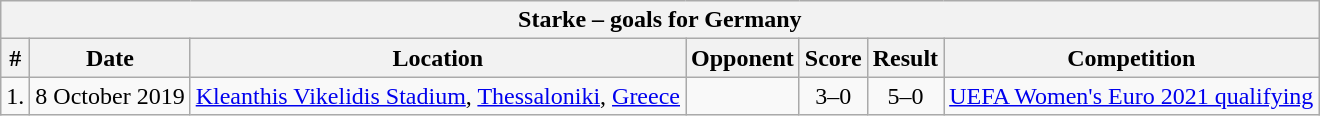<table class="wikitable">
<tr>
<th colspan="7">Starke – goals for Germany</th>
</tr>
<tr>
<th>#</th>
<th>Date</th>
<th>Location</th>
<th>Opponent</th>
<th>Score</th>
<th>Result</th>
<th>Competition</th>
</tr>
<tr>
<td align=center>1.</td>
<td>8 October 2019</td>
<td><a href='#'>Kleanthis Vikelidis Stadium</a>, <a href='#'>Thessaloniki</a>, <a href='#'>Greece</a></td>
<td></td>
<td align=center>3–0</td>
<td align=center>5–0</td>
<td><a href='#'>UEFA Women's Euro 2021 qualifying</a></td>
</tr>
</table>
